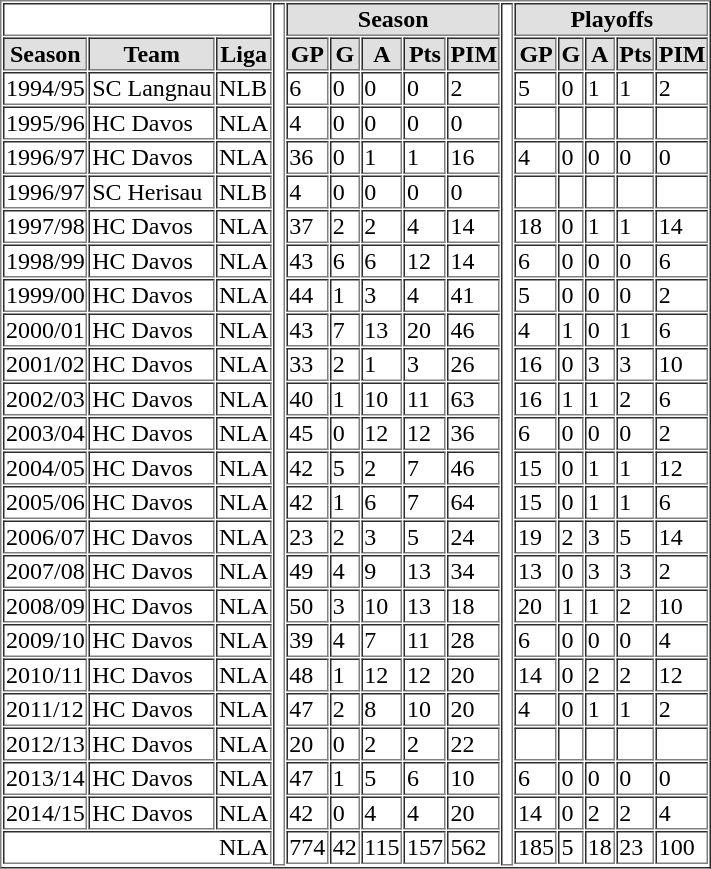<table border= 1 cellpadding="1" cellspacing="1">
<tr align="center" bgcolor="#e0e0e0">
<th align="center" colspan="3" bgcolor="#ffffff"> </th>
<th align="center" rowspan="99" bgcolor="#ffffff"> </th>
<th align="center" colspan="5">Season</th>
<th align="center" rowspan="99" bgcolor="#ffffff"> </th>
<th align="center" colspan="5">Playoffs</th>
</tr>
<tr align="center" bgcolor="#e0e0e0">
<th>Season</th>
<th>Team</th>
<th>Liga</th>
<th>GP</th>
<th>G</th>
<th>A</th>
<th>Pts</th>
<th>PIM</th>
<th>GP</th>
<th>G</th>
<th>A</th>
<th>Pts</th>
<th>PIM</th>
</tr>
<tr>
<td>1994/95</td>
<td>SC Langnau</td>
<td>NLB</td>
<td>6</td>
<td>0</td>
<td>0</td>
<td>0</td>
<td>2</td>
<td>5</td>
<td>0</td>
<td>1</td>
<td>1</td>
<td>2</td>
</tr>
<tr>
<td>1995/96</td>
<td>HC Davos</td>
<td>NLA</td>
<td>4</td>
<td>0</td>
<td>0</td>
<td>0</td>
<td>0</td>
<td></td>
<td></td>
<td></td>
<td></td>
<td></td>
</tr>
<tr>
<td>1996/97</td>
<td>HC Davos</td>
<td>NLA</td>
<td>36</td>
<td>0</td>
<td>1</td>
<td>1</td>
<td>16</td>
<td>4</td>
<td>0</td>
<td>0</td>
<td>0</td>
<td>0</td>
</tr>
<tr>
<td>1996/97</td>
<td>SC Herisau</td>
<td>NLB</td>
<td>4</td>
<td>0</td>
<td>0</td>
<td>0</td>
<td>0</td>
<td></td>
<td></td>
<td></td>
<td></td>
<td></td>
</tr>
<tr>
<td>1997/98</td>
<td>HC Davos</td>
<td>NLA</td>
<td>37</td>
<td>2</td>
<td>2</td>
<td>4</td>
<td>14</td>
<td>18</td>
<td>0</td>
<td>1</td>
<td>1</td>
<td>14</td>
</tr>
<tr>
<td>1998/99</td>
<td>HC Davos</td>
<td>NLA</td>
<td>43</td>
<td>6</td>
<td>6</td>
<td>12</td>
<td>14</td>
<td>6</td>
<td>0</td>
<td>0</td>
<td>0</td>
<td>6</td>
</tr>
<tr>
<td>1999/00</td>
<td>HC Davos</td>
<td>NLA</td>
<td>44</td>
<td>1</td>
<td>3</td>
<td>4</td>
<td>41</td>
<td>5</td>
<td>0</td>
<td>0</td>
<td>0</td>
<td>2</td>
</tr>
<tr>
<td>2000/01</td>
<td>HC Davos</td>
<td>NLA</td>
<td>43</td>
<td>7</td>
<td>13</td>
<td>20</td>
<td>46</td>
<td>4</td>
<td>1</td>
<td>0</td>
<td>1</td>
<td>6</td>
</tr>
<tr>
<td>2001/02</td>
<td>HC Davos</td>
<td>NLA</td>
<td>33</td>
<td>2</td>
<td>1</td>
<td>3</td>
<td>26</td>
<td>16</td>
<td>0</td>
<td>3</td>
<td>3</td>
<td>10</td>
</tr>
<tr>
<td>2002/03</td>
<td>HC Davos</td>
<td>NLA</td>
<td>40</td>
<td>1</td>
<td>10</td>
<td>11</td>
<td>63</td>
<td>16</td>
<td>1</td>
<td>1</td>
<td>2</td>
<td>6</td>
</tr>
<tr>
<td>2003/04</td>
<td>HC Davos</td>
<td>NLA</td>
<td>45</td>
<td>0</td>
<td>12</td>
<td>12</td>
<td>36</td>
<td>6</td>
<td>0</td>
<td>0</td>
<td>0</td>
<td>2</td>
</tr>
<tr>
<td>2004/05</td>
<td>HC Davos</td>
<td>NLA</td>
<td>42</td>
<td>5</td>
<td>2</td>
<td>7</td>
<td>46</td>
<td>15</td>
<td>0</td>
<td>1</td>
<td>1</td>
<td>12</td>
</tr>
<tr>
<td>2005/06</td>
<td>HC Davos</td>
<td>NLA</td>
<td>42</td>
<td>1</td>
<td>6</td>
<td>7</td>
<td>64</td>
<td>15</td>
<td>0</td>
<td>1</td>
<td>1</td>
<td>6</td>
</tr>
<tr>
<td>2006/07</td>
<td>HC Davos</td>
<td>NLA</td>
<td>23</td>
<td>2</td>
<td>3</td>
<td>5</td>
<td>24</td>
<td>19</td>
<td>2</td>
<td>3</td>
<td>5</td>
<td>14</td>
</tr>
<tr>
<td>2007/08</td>
<td>HC Davos</td>
<td>NLA</td>
<td>49</td>
<td>4</td>
<td>9</td>
<td>13</td>
<td>34</td>
<td>13</td>
<td>0</td>
<td>3</td>
<td>3</td>
<td>2</td>
</tr>
<tr>
<td>2008/09</td>
<td>HC Davos</td>
<td>NLA</td>
<td>50</td>
<td>3</td>
<td>10</td>
<td>13</td>
<td>18</td>
<td>20</td>
<td>1</td>
<td>1</td>
<td>2</td>
<td>10</td>
</tr>
<tr>
<td>2009/10</td>
<td>HC Davos</td>
<td>NLA</td>
<td>39</td>
<td>4</td>
<td>7</td>
<td>11</td>
<td>28</td>
<td>6</td>
<td>0</td>
<td>0</td>
<td>0</td>
<td>4</td>
</tr>
<tr>
<td>2010/11</td>
<td>HC Davos</td>
<td>NLA</td>
<td>48</td>
<td>1</td>
<td>12</td>
<td>12</td>
<td>20</td>
<td>14</td>
<td>0</td>
<td>2</td>
<td>2</td>
<td>12</td>
</tr>
<tr>
<td>2011/12</td>
<td>HC Davos</td>
<td>NLA</td>
<td>47</td>
<td>2</td>
<td>8</td>
<td>10</td>
<td>20</td>
<td>4</td>
<td>0</td>
<td>1</td>
<td>1</td>
<td>2</td>
</tr>
<tr>
<td>2012/13</td>
<td>HC Davos</td>
<td>NLA</td>
<td>20</td>
<td>0</td>
<td>2</td>
<td>2</td>
<td>22</td>
<td></td>
<td></td>
<td></td>
<td></td>
<td></td>
</tr>
<tr>
<td>2013/14</td>
<td>HC Davos</td>
<td>NLA</td>
<td>47</td>
<td>1</td>
<td>5</td>
<td>6</td>
<td>10</td>
<td>6</td>
<td>0</td>
<td>0</td>
<td>0</td>
<td>0</td>
</tr>
<tr>
<td>2014/15</td>
<td>HC Davos</td>
<td>NLA</td>
<td>42</td>
<td>0</td>
<td>4</td>
<td>4</td>
<td>20</td>
<td>14</td>
<td>0</td>
<td>2</td>
<td>2</td>
<td>4</td>
</tr>
<tr>
<td colspan="3" align="right">NLA</td>
<td>774</td>
<td>42</td>
<td>115</td>
<td>157</td>
<td>562</td>
<td>185</td>
<td>5</td>
<td>18</td>
<td>23</td>
<td>100</td>
</tr>
<tr>
</tr>
</table>
